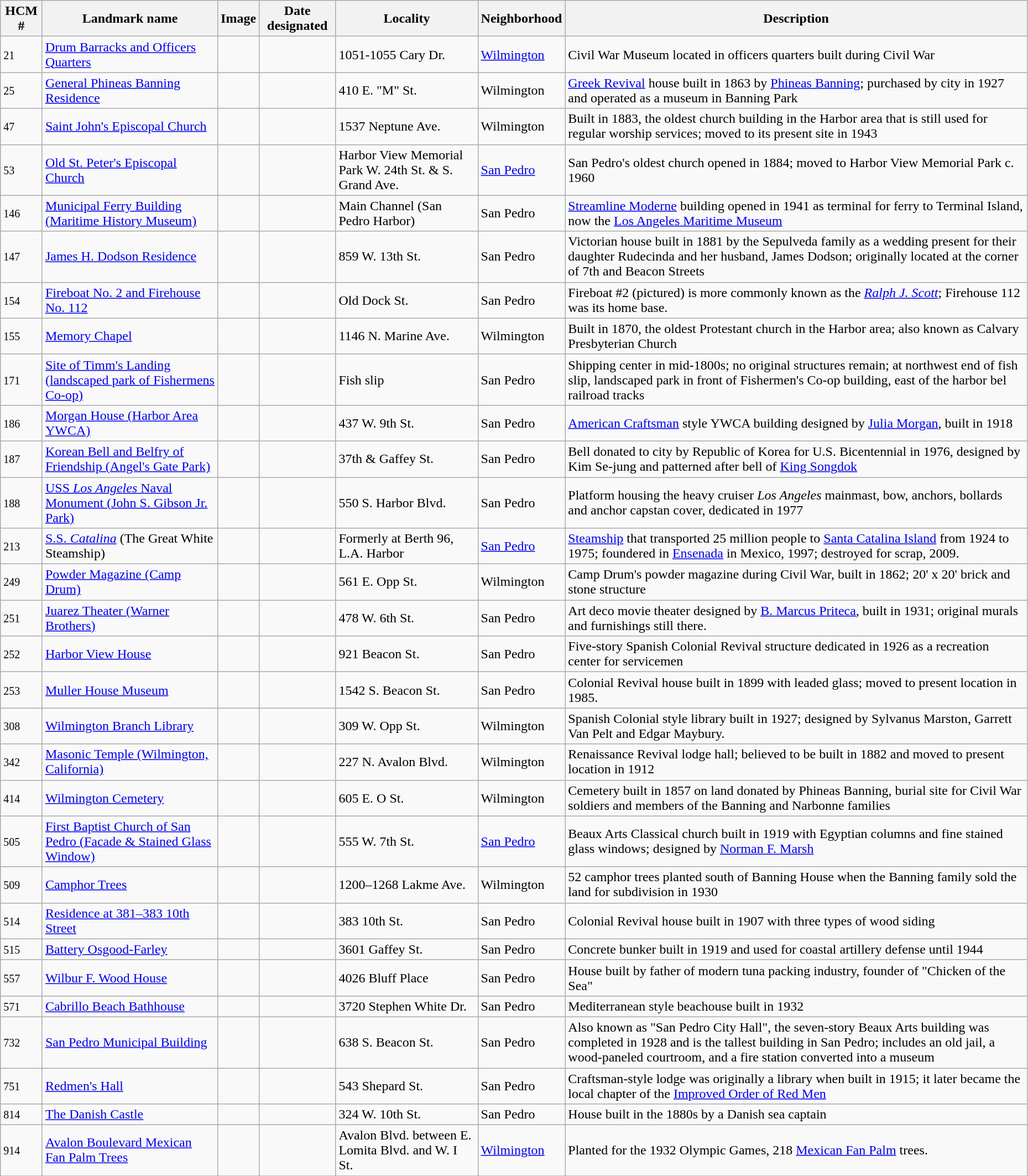<table class="wikitable sortable" style="width:98%">
<tr>
<th><strong>HCM #</strong></th>
<th><strong>Landmark name</strong></th>
<th class="unsortable" ><strong>Image</strong></th>
<th><strong>Date designated</strong></th>
<th><strong>Locality</strong></th>
<th><strong>Neighborhood</strong></th>
<th><strong>Description</strong></th>
</tr>
<tr>
<td><small>21</small></td>
<td><a href='#'>Drum Barracks and Officers Quarters</a></td>
<td></td>
<td></td>
<td>1051-1055 Cary Dr.<br><small></small></td>
<td><a href='#'>Wilmington</a></td>
<td>Civil War Museum located in officers quarters built during Civil War</td>
</tr>
<tr>
<td><small>25</small></td>
<td><a href='#'>General Phineas Banning Residence</a></td>
<td></td>
<td></td>
<td>410 E. "M" St.<br><small></small></td>
<td>Wilmington</td>
<td><a href='#'>Greek Revival</a> house built in 1863 by <a href='#'>Phineas Banning</a>; purchased by city in 1927 and operated as a museum in Banning Park</td>
</tr>
<tr>
<td><small>47</small></td>
<td><a href='#'>Saint John's Episcopal Church</a></td>
<td></td>
<td></td>
<td>1537 Neptune Ave.<br><small></small></td>
<td>Wilmington</td>
<td>Built in 1883, the oldest church building in the Harbor area that is still used for regular worship services; moved to its present site in 1943</td>
</tr>
<tr>
<td><small>53</small></td>
<td><a href='#'>Old St. Peter's Episcopal Church</a></td>
<td></td>
<td></td>
<td>Harbor View Memorial Park W. 24th St. & S. Grand Ave.<br><small></small></td>
<td><a href='#'>San Pedro</a></td>
<td>San Pedro's oldest church opened in 1884; moved to Harbor View Memorial Park c. 1960</td>
</tr>
<tr>
<td><small>146</small></td>
<td><a href='#'>Municipal Ferry Building (Maritime History Museum)</a></td>
<td></td>
<td></td>
<td>Main Channel (San Pedro Harbor)<br><small></small></td>
<td>San Pedro</td>
<td><a href='#'>Streamline Moderne</a> building opened in 1941 as terminal for ferry to Terminal Island, now the <a href='#'>Los Angeles Maritime Museum</a></td>
</tr>
<tr>
<td><small>147</small></td>
<td><a href='#'>James H. Dodson Residence</a></td>
<td></td>
<td></td>
<td>859 W. 13th St.<br><small></small></td>
<td>San Pedro</td>
<td>Victorian house built in 1881 by the Sepulveda family as a wedding present for their daughter Rudecinda and her husband, James Dodson; originally located at the corner of 7th and Beacon Streets</td>
</tr>
<tr>
<td><small>154</small></td>
<td><a href='#'>Fireboat No. 2 and Firehouse No. 112</a></td>
<td></td>
<td></td>
<td>Old Dock St.<br><small></small></td>
<td>San Pedro</td>
<td>Fireboat #2 (pictured) is more commonly known as the <em><a href='#'>Ralph J. Scott</a></em>; Firehouse 112 was its home base.</td>
</tr>
<tr>
<td><small>155</small></td>
<td><a href='#'>Memory Chapel</a></td>
<td></td>
<td></td>
<td>1146 N. Marine Ave.<br><small></small></td>
<td>Wilmington</td>
<td>Built in 1870, the oldest Protestant church in the Harbor area; also known as Calvary Presbyterian Church</td>
</tr>
<tr>
<td><small>171</small></td>
<td><a href='#'>Site of Timm's Landing (landscaped park of Fishermens Co-op)</a></td>
<td></td>
<td></td>
<td>Fish slip</td>
<td>San Pedro</td>
<td>Shipping center in mid-1800s; no original structures remain; at northwest end of fish slip, landscaped park in front of Fishermen's Co-op building, east of the harbor bel railroad tracks</td>
</tr>
<tr>
<td><small>186</small></td>
<td><a href='#'>Morgan House (Harbor Area YWCA)</a></td>
<td></td>
<td></td>
<td>437 W. 9th St.</td>
<td>San Pedro</td>
<td><a href='#'>American Craftsman</a> style YWCA building designed by <a href='#'>Julia Morgan</a>, built in 1918</td>
</tr>
<tr>
<td><small>187</small></td>
<td><a href='#'>Korean Bell and Belfry of Friendship (Angel's Gate Park)</a></td>
<td></td>
<td></td>
<td>37th & Gaffey St.<br><small></small></td>
<td>San Pedro</td>
<td>Bell donated to city by Republic of Korea for U.S. Bicentennial in 1976, designed by Kim Se-jung and patterned after bell of <a href='#'>King Songdok</a></td>
</tr>
<tr>
<td><small>188</small></td>
<td><a href='#'>USS <em>Los Angeles</em> Naval Monument (John S. Gibson Jr. Park)</a></td>
<td></td>
<td></td>
<td>550 S. Harbor Blvd.<br><small></small></td>
<td>San Pedro</td>
<td>Platform housing the heavy cruiser <em>Los Angeles</em> mainmast, bow, anchors, bollards and anchor capstan cover, dedicated in 1977</td>
</tr>
<tr>
<td><small>213</small></td>
<td><a href='#'>S.S. <em>Catalina</em></a> (The Great White Steamship)</td>
<td></td>
<td></td>
<td>Formerly at Berth 96, L.A. Harbor<br><small></small></td>
<td><a href='#'>San Pedro</a></td>
<td><a href='#'>Steamship</a> that transported 25 million people to <a href='#'>Santa Catalina Island</a> from 1924 to 1975; foundered in <a href='#'>Ensenada</a> in Mexico, 1997; destroyed for scrap, 2009.</td>
</tr>
<tr>
<td><small>249</small></td>
<td><a href='#'>Powder Magazine (Camp Drum)</a></td>
<td></td>
<td></td>
<td>561 E. Opp St.<br><small></small></td>
<td>Wilmington</td>
<td>Camp Drum's powder magazine during Civil War, built in 1862; 20' x 20' brick and stone structure</td>
</tr>
<tr>
<td><small>251</small></td>
<td><a href='#'>Juarez Theater (Warner Brothers)</a></td>
<td></td>
<td></td>
<td>478 W. 6th St.<br><small></small></td>
<td>San Pedro</td>
<td>Art deco movie theater designed by <a href='#'>B. Marcus Priteca</a>, built in 1931; original murals and furnishings still there.</td>
</tr>
<tr>
<td><small>252</small></td>
<td><a href='#'>Harbor View House</a></td>
<td></td>
<td></td>
<td>921 Beacon St.<br><small></small></td>
<td>San Pedro</td>
<td>Five-story Spanish Colonial Revival structure dedicated in 1926 as a recreation center for servicemen</td>
</tr>
<tr>
<td><small>253</small></td>
<td><a href='#'>Muller House Museum</a></td>
<td></td>
<td></td>
<td>1542 S. Beacon St.<br><small></small></td>
<td>San Pedro</td>
<td>Colonial Revival house built in 1899 with leaded glass; moved to present location in 1985.</td>
</tr>
<tr>
<td><small>308</small></td>
<td><a href='#'>Wilmington Branch Library</a></td>
<td></td>
<td></td>
<td>309 W. Opp St.<br><small></small></td>
<td>Wilmington</td>
<td>Spanish Colonial style library built in 1927; designed by Sylvanus Marston, Garrett Van Pelt and Edgar Maybury.</td>
</tr>
<tr>
<td><small>342</small></td>
<td><a href='#'>Masonic Temple (Wilmington, California)</a></td>
<td></td>
<td></td>
<td>227 N. Avalon Blvd.<br><small></small></td>
<td>Wilmington</td>
<td>Renaissance Revival lodge hall; believed to be built in 1882 and moved to present location in 1912</td>
</tr>
<tr>
<td><small>414</small></td>
<td><a href='#'>Wilmington Cemetery</a></td>
<td></td>
<td></td>
<td>605 E. O St.<br><small></small></td>
<td>Wilmington</td>
<td>Cemetery built in 1857 on land donated by Phineas Banning, burial site for Civil War soldiers and members of the Banning and Narbonne families</td>
</tr>
<tr>
<td><small>505</small></td>
<td><a href='#'>First Baptist Church of San Pedro (Facade & Stained Glass Window)</a></td>
<td></td>
<td></td>
<td>555 W. 7th St.<br><small></small></td>
<td><a href='#'>San Pedro</a></td>
<td>Beaux Arts Classical church built in 1919 with Egyptian columns and fine stained glass windows; designed by <a href='#'>Norman F. Marsh</a></td>
</tr>
<tr>
<td><small>509</small></td>
<td><a href='#'>Camphor Trees</a></td>
<td></td>
<td></td>
<td>1200–1268 Lakme Ave.<br><small></small></td>
<td>Wilmington</td>
<td>52 camphor trees planted south of Banning House when the Banning family sold the land for subdivision in 1930</td>
</tr>
<tr>
<td><small>514</small></td>
<td><a href='#'>Residence at 381&ndash;383 10th Street</a></td>
<td></td>
<td></td>
<td>383 10th St.<br><small></small></td>
<td>San Pedro</td>
<td>Colonial Revival house built in 1907 with three types of wood siding</td>
</tr>
<tr>
<td><small>515</small></td>
<td><a href='#'>Battery Osgood-Farley</a></td>
<td></td>
<td></td>
<td>3601 Gaffey St.<br><small></small></td>
<td>San Pedro</td>
<td>Concrete bunker built in 1919 and used for coastal artillery defense until 1944</td>
</tr>
<tr>
<td><small>557</small></td>
<td><a href='#'>Wilbur F. Wood House</a></td>
<td></td>
<td></td>
<td>4026 Bluff Place<br><small></small></td>
<td>San Pedro</td>
<td>House built by father of modern tuna packing industry, founder of "Chicken of the Sea"</td>
</tr>
<tr>
<td><small>571</small></td>
<td><a href='#'>Cabrillo Beach Bathhouse</a></td>
<td></td>
<td></td>
<td>3720 Stephen White Dr.<br><small></small></td>
<td>San Pedro</td>
<td>Mediterranean style beachouse built in 1932</td>
</tr>
<tr>
<td><small>732</small></td>
<td><a href='#'>San Pedro Municipal Building</a></td>
<td></td>
<td></td>
<td>638 S. Beacon St.<br><small></small></td>
<td>San Pedro</td>
<td>Also known as "San Pedro City Hall", the seven-story Beaux Arts building was completed in 1928 and is the tallest building in San Pedro; includes an old jail, a wood-paneled courtroom, and a fire station converted into a museum</td>
</tr>
<tr>
<td><small>751</small></td>
<td><a href='#'>Redmen's Hall</a></td>
<td></td>
<td></td>
<td>543 Shepard St.<br><small></small></td>
<td>San Pedro</td>
<td>Craftsman-style lodge was originally a library when built in 1915; it later became the local chapter of the <a href='#'>Improved Order of Red Men</a></td>
</tr>
<tr>
<td><small>814</small></td>
<td><a href='#'>The Danish Castle</a></td>
<td></td>
<td></td>
<td>324 W. 10th St.<br><small></small></td>
<td>San Pedro</td>
<td>House built in the 1880s by a Danish sea captain</td>
</tr>
<tr>
<td><small>914</small></td>
<td><a href='#'>Avalon Boulevard Mexican Fan Palm Trees</a></td>
<td></td>
<td></td>
<td>Avalon Blvd. between E. Lomita Blvd. and W. I St.<br><small></small></td>
<td><a href='#'>Wilmington</a></td>
<td>Planted for the 1932 Olympic Games, 218 <a href='#'>Mexican Fan Palm</a> trees.</td>
</tr>
<tr>
</tr>
</table>
